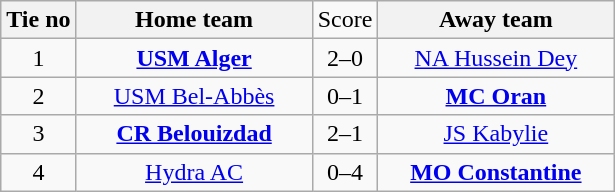<table class="wikitable" style="text-align:center">
<tr>
<th>Tie no</th>
<th width="150">Home team</th>
<td>Score</td>
<th width="150">Away team</th>
</tr>
<tr>
<td>1</td>
<td><strong><a href='#'>USM Alger</a></strong></td>
<td>2–0</td>
<td><a href='#'>NA Hussein Dey</a></td>
</tr>
<tr>
<td>2</td>
<td><a href='#'>USM Bel-Abbès</a></td>
<td>0–1</td>
<td><strong><a href='#'>MC Oran</a></strong></td>
</tr>
<tr>
<td>3</td>
<td><strong><a href='#'>CR Belouizdad</a></strong></td>
<td>2–1</td>
<td><a href='#'>JS Kabylie</a></td>
</tr>
<tr>
<td>4</td>
<td><a href='#'>Hydra AC</a></td>
<td>0–4</td>
<td><strong><a href='#'>MO Constantine</a></strong></td>
</tr>
</table>
